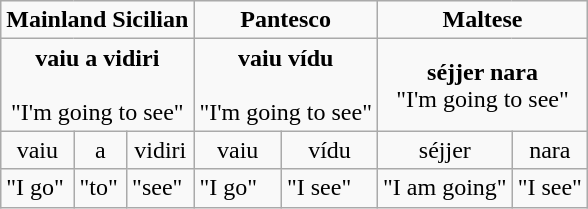<table class="wikitable">
<tr>
<td colspan="3" style="text-align: center;"><strong>Mainland Sicilian</strong></td>
<td colspan="2" style="text-align: center;"><strong>Pantesco</strong></td>
<td colspan="2" style="text-align: center;"><strong>Maltese</strong></td>
</tr>
<tr>
<td colspan="3" style="text-align: center;"><strong>vaiu a vidiri</strong><br><br>"I'm going to see"</td>
<td colspan="2" style="text-align: center;"><strong>vaiu  vídu</strong><br><br>"I'm going to see"</td>
<td colspan="2" style="text-align: center;"><strong>séjjer nara</strong> <br> "I'm going to see"</td>
</tr>
<tr colspan="1" style="text-align:center;">
<td>vaiu</td>
<td>a</td>
<td>vidiri</td>
<td>vaiu</td>
<td>vídu</td>
<td>séjjer</td>
<td>nara</td>
</tr>
<tr>
<td>"I go"</td>
<td>"to"</td>
<td>"see"</td>
<td>"I go"</td>
<td>"I see"</td>
<td>"I am going"</td>
<td>"I see"</td>
</tr>
</table>
